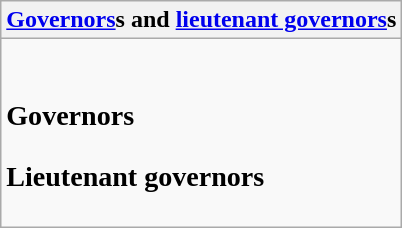<table class="wikitable collapsible collapsed">
<tr>
<th><a href='#'>Governors</a>s and <a href='#'>lieutenant governors</a>s</th>
</tr>
<tr>
<td><br><h3>Governors</h3><h3>Lieutenant governors</h3></td>
</tr>
</table>
